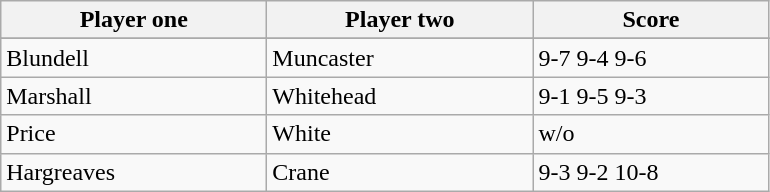<table class="wikitable">
<tr>
<th width=170>Player one</th>
<th width=170>Player two</th>
<th width=150>Score</th>
</tr>
<tr>
</tr>
<tr>
<td> Blundell</td>
<td> Muncaster</td>
<td>9-7 9-4 9-6</td>
</tr>
<tr>
<td> Marshall</td>
<td> Whitehead</td>
<td>9-1 9-5 9-3</td>
</tr>
<tr>
<td> Price</td>
<td> White</td>
<td>w/o</td>
</tr>
<tr>
<td> Hargreaves</td>
<td> Crane</td>
<td>9-3 9-2 10-8</td>
</tr>
</table>
